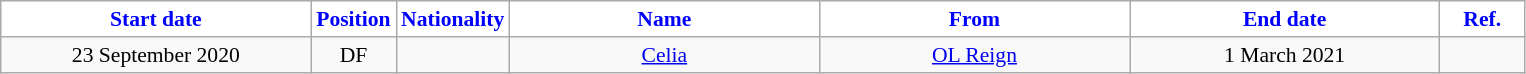<table class="wikitable" style="text-align:center; font-size:90%; ">
<tr>
<th style="background:#FFFFFF; color:blue; width:200px;">Start date</th>
<th style="background:#FFFFFF; color:blue; width:50px;">Position</th>
<th style="background:#FFFFFF; color:blue; width:50px;">Nationality</th>
<th style="background:#FFFFFF; color:blue; width:200px;">Name</th>
<th style="background:#FFFFFF; color:blue; width:200px;">From</th>
<th style="background:#FFFFFF; color:blue; width:200px;">End date</th>
<th style="background:#FFFFFF; color:blue; width:50px;">Ref.</th>
</tr>
<tr>
<td>23 September 2020</td>
<td>DF</td>
<td></td>
<td><a href='#'>Celia</a></td>
<td><a href='#'>OL Reign</a></td>
<td>1 March 2021</td>
<td></td>
</tr>
</table>
